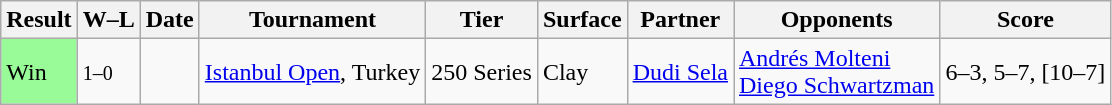<table class="sortable wikitable">
<tr>
<th>Result</th>
<th class="unsortable">W–L</th>
<th>Date</th>
<th>Tournament</th>
<th>Tier</th>
<th>Surface</th>
<th>Partner</th>
<th>Opponents</th>
<th class="unsortable">Score</th>
</tr>
<tr>
<td bgcolor=98FB98>Win</td>
<td><small>1–0</small></td>
<td><a href='#'></a></td>
<td><a href='#'>Istanbul Open</a>, Turkey</td>
<td>250 Series</td>
<td>Clay</td>
<td> <a href='#'>Dudi Sela</a></td>
<td> <a href='#'>Andrés Molteni</a><br> <a href='#'>Diego Schwartzman</a></td>
<td>6–3, 5–7, [10–7]</td>
</tr>
</table>
